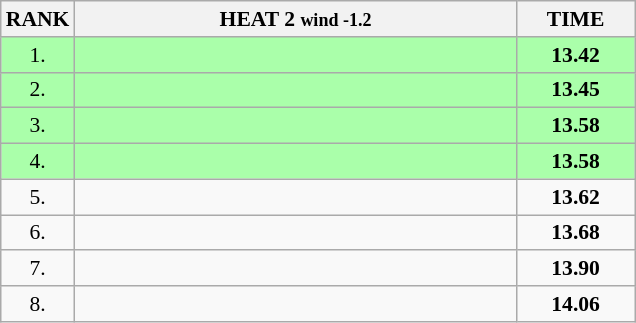<table class="wikitable" style="border-collapse: collapse; font-size: 90%;">
<tr>
<th>RANK</th>
<th style="width: 20em">HEAT 2 <small>wind -1.2</small></th>
<th style="width: 5em">TIME</th>
</tr>
<tr style="background:#aaffaa;">
<td align="center">1.</td>
<td></td>
<td align="center"><strong>13.42</strong></td>
</tr>
<tr style="background:#aaffaa;">
<td align="center">2.</td>
<td></td>
<td align="center"><strong>13.45</strong></td>
</tr>
<tr style="background:#aaffaa;">
<td align="center">3.</td>
<td></td>
<td align="center"><strong>13.58</strong></td>
</tr>
<tr style="background:#aaffaa;">
<td align="center">4.</td>
<td></td>
<td align="center"><strong>13.58</strong></td>
</tr>
<tr>
<td align="center">5.</td>
<td></td>
<td align="center"><strong>13.62</strong></td>
</tr>
<tr>
<td align="center">6.</td>
<td></td>
<td align="center"><strong>13.68</strong></td>
</tr>
<tr>
<td align="center">7.</td>
<td></td>
<td align="center"><strong>13.90</strong></td>
</tr>
<tr>
<td align="center">8.</td>
<td></td>
<td align="center"><strong>14.06</strong></td>
</tr>
</table>
